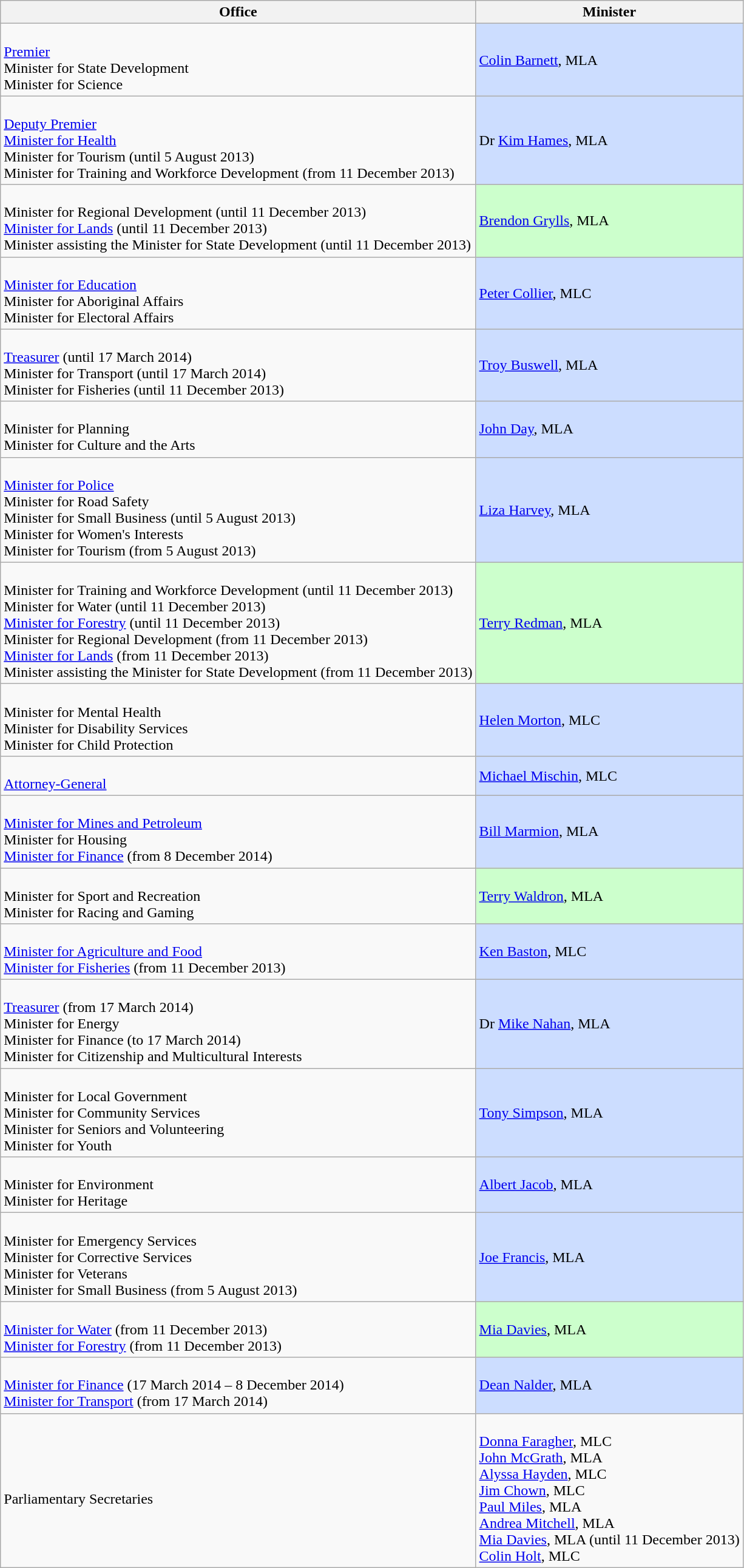<table class="wikitable sortable">
<tr>
<th>Office</th>
<th>Minister</th>
</tr>
<tr>
<td><br><a href='#'>Premier</a><br>
Minister for State Development<br>
Minister for Science</td>
<td style="background:#CCDDFF"><a href='#'>Colin Barnett</a>, MLA</td>
</tr>
<tr>
<td><br><a href='#'>Deputy Premier</a><br>
<a href='#'>Minister for Health</a><br>
Minister for Tourism (until 5 August 2013)<br>
Minister for Training and Workforce Development (from 11 December 2013)</td>
<td style="background:#CCDDFF">Dr <a href='#'>Kim Hames</a>, MLA</td>
</tr>
<tr>
<td><br>Minister for Regional Development (until 11 December 2013)<br>
<a href='#'>Minister for Lands</a> (until 11 December 2013)<br>
Minister assisting the Minister for State Development (until 11 December 2013)</td>
<td style="background:#CCFFCC"><a href='#'>Brendon Grylls</a>, MLA</td>
</tr>
<tr>
<td><br><a href='#'>Minister for Education</a><br>
Minister for Aboriginal Affairs<br>
Minister for Electoral Affairs</td>
<td style="background:#CCDDFF"><a href='#'>Peter Collier</a>, MLC</td>
</tr>
<tr>
<td><br><a href='#'>Treasurer</a> (until 17 March 2014)<br>
Minister for Transport (until 17 March 2014)<br>
Minister for Fisheries (until 11 December 2013)</td>
<td style="background:#CCDDFF"><a href='#'>Troy Buswell</a>, MLA<br></td>
</tr>
<tr>
<td><br>Minister for Planning<br>
Minister for Culture and the Arts</td>
<td style="background:#CCDDFF"><a href='#'>John Day</a>, MLA</td>
</tr>
<tr>
<td><br><a href='#'>Minister for Police</a><br>
Minister for Road Safety<br>
Minister for Small Business (until 5 August 2013)<br>
Minister for Women's Interests<br>
Minister for Tourism (from 5 August 2013)</td>
<td style="background:#CCDDFF"><a href='#'>Liza Harvey</a>, MLA</td>
</tr>
<tr>
<td><br>Minister for Training and Workforce Development (until 11 December 2013)<br>
Minister for Water (until 11 December 2013)<br>
<a href='#'>Minister for Forestry</a> (until 11 December 2013)<br>
Minister for Regional Development (from 11 December 2013)<br>
<a href='#'>Minister for Lands</a> (from 11 December 2013)<br>
Minister assisting the Minister for State Development (from 11 December 2013)</td>
<td style="background:#CCFFCC"><a href='#'>Terry Redman</a>, MLA</td>
</tr>
<tr>
<td><br>Minister for Mental Health<br>
Minister for Disability Services<br>
Minister for Child Protection</td>
<td style="background:#CCDDFF"><a href='#'>Helen Morton</a>, MLC</td>
</tr>
<tr>
<td><br><a href='#'>Attorney-General</a></td>
<td style="background:#CCDDFF"><a href='#'>Michael Mischin</a>, MLC</td>
</tr>
<tr>
<td><br><a href='#'>Minister for Mines and Petroleum</a><br>
Minister for Housing<br>
<a href='#'>Minister for Finance</a> (from 8 December 2014)</td>
<td style="background:#CCDDFF"><a href='#'>Bill Marmion</a>, MLA</td>
</tr>
<tr>
<td><br>Minister for Sport and Recreation<br>
Minister for Racing and Gaming</td>
<td style="background:#CCFFCC"><a href='#'>Terry Waldron</a>, MLA</td>
</tr>
<tr>
<td><br><a href='#'>Minister for Agriculture and Food</a><br>
<a href='#'>Minister for Fisheries</a> (from 11 December 2013)</td>
<td style="background:#CCDDFF"><a href='#'>Ken Baston</a>, MLC</td>
</tr>
<tr>
<td><br><a href='#'>Treasurer</a> (from 17 March 2014)<br>
Minister for Energy<br>
Minister for Finance (to 17 March 2014)<br>
Minister for Citizenship and Multicultural Interests</td>
<td style="background:#CCDDFF">Dr <a href='#'>Mike Nahan</a>, MLA</td>
</tr>
<tr>
<td><br>Minister for Local Government<br>
Minister for Community Services<br>
Minister for Seniors and Volunteering<br>
Minister for Youth</td>
<td style="background:#CCDDFF"><a href='#'>Tony Simpson</a>, MLA</td>
</tr>
<tr>
<td><br>Minister for Environment<br>
Minister for Heritage<br></td>
<td style="background:#CCDDFF"><a href='#'>Albert Jacob</a>, MLA</td>
</tr>
<tr>
<td><br>Minister for Emergency Services<br>
Minister for Corrective Services<br>
Minister for Veterans<br>
Minister for Small Business (from 5 August 2013)</td>
<td style="background:#CCDDFF"><a href='#'>Joe Francis</a>, MLA</td>
</tr>
<tr>
<td><br><a href='#'>Minister for Water</a> (from 11 December 2013)<br>
<a href='#'>Minister for Forestry</a> (from 11 December 2013)</td>
<td style="background:#CCFFCC"><a href='#'>Mia Davies</a>, MLA</td>
</tr>
<tr>
<td><br><a href='#'>Minister for Finance</a> (17 March 2014 – 8 December 2014)<br>
<a href='#'>Minister for Transport</a> (from 17 March 2014)</td>
<td style="background:#CCDDFF"><a href='#'>Dean Nalder</a>, MLA</td>
</tr>
<tr>
<td><br>Parliamentary Secretaries</td>
<td><br><span><a href='#'>Donna Faragher</a>, MLC<br>
<a href='#'>John McGrath</a>, MLA<br>
<a href='#'>Alyssa Hayden</a>, MLC<br>
<a href='#'>Jim Chown</a>, MLC<br>
<a href='#'>Paul Miles</a>, MLA<br>
<a href='#'>Andrea Mitchell</a>, MLA</span><br>
<span><a href='#'>Mia Davies</a>, MLA (until 11 December 2013)<br>
<a href='#'>Colin Holt</a>, MLC
</span></td>
</tr>
</table>
